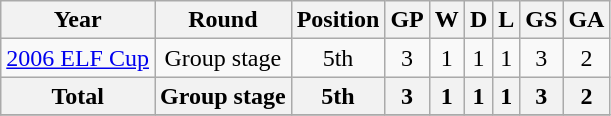<table class="wikitable" style="text-align:center;">
<tr>
<th>Year</th>
<th>Round</th>
<th>Position</th>
<th>GP</th>
<th>W</th>
<th>D</th>
<th>L</th>
<th>GS</th>
<th>GA</th>
</tr>
<tr>
<td> <a href='#'>2006 ELF Cup</a></td>
<td>Group stage</td>
<td>5th</td>
<td>3</td>
<td>1</td>
<td>1</td>
<td>1</td>
<td>3</td>
<td>2</td>
</tr>
<tr>
<th>Total</th>
<th>Group stage</th>
<th>5th</th>
<th>3</th>
<th>1</th>
<th>1</th>
<th>1</th>
<th>3</th>
<th>2</th>
</tr>
<tr>
</tr>
</table>
